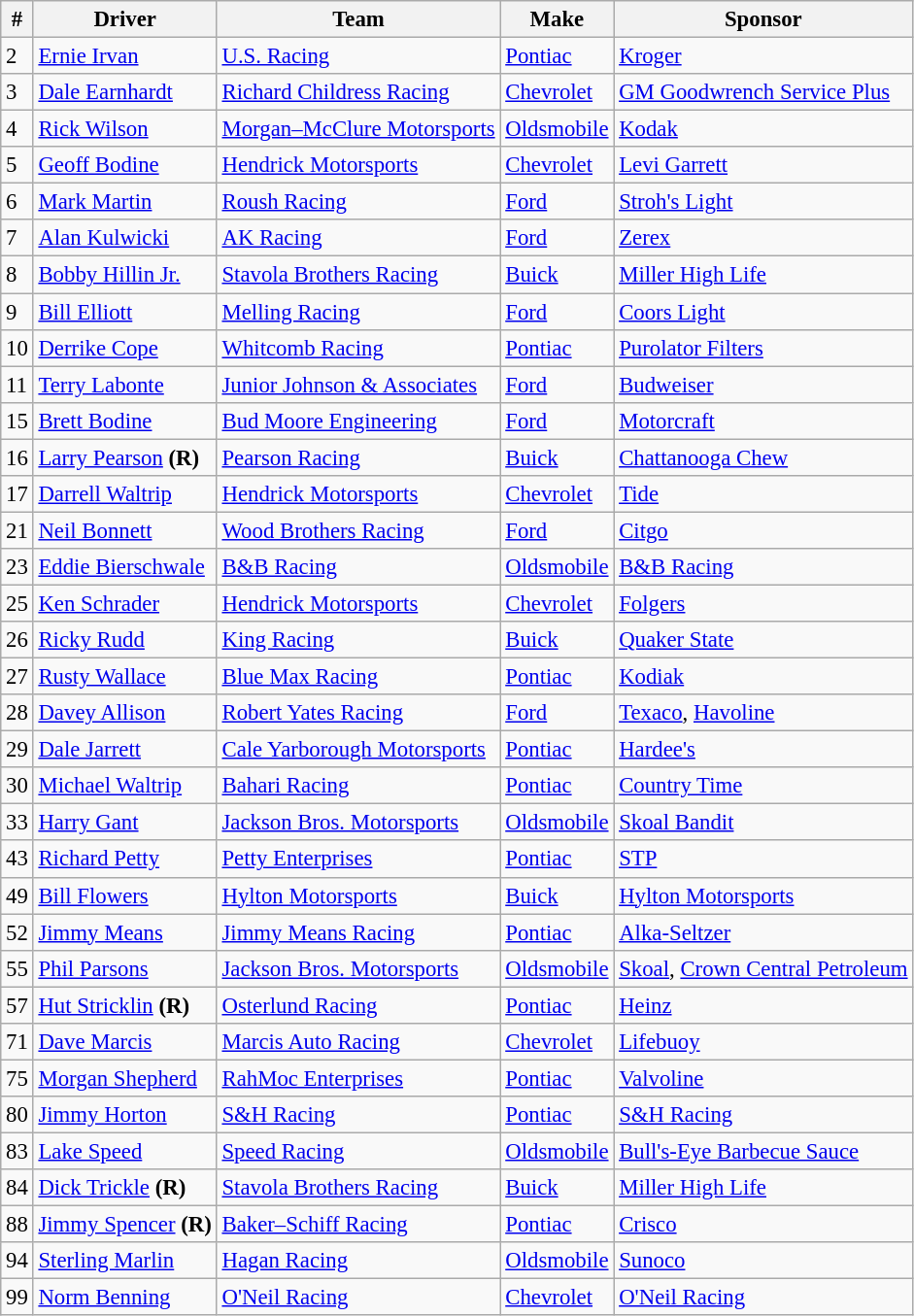<table class="wikitable" style="font-size:95%">
<tr>
<th>#</th>
<th>Driver</th>
<th>Team</th>
<th>Make</th>
<th>Sponsor</th>
</tr>
<tr>
<td>2</td>
<td><a href='#'>Ernie Irvan</a></td>
<td><a href='#'>U.S. Racing</a></td>
<td><a href='#'>Pontiac</a></td>
<td><a href='#'>Kroger</a></td>
</tr>
<tr>
<td>3</td>
<td><a href='#'>Dale Earnhardt</a></td>
<td><a href='#'>Richard Childress Racing</a></td>
<td><a href='#'>Chevrolet</a></td>
<td><a href='#'>GM Goodwrench Service Plus</a></td>
</tr>
<tr>
<td>4</td>
<td><a href='#'>Rick Wilson</a></td>
<td><a href='#'>Morgan–McClure Motorsports</a></td>
<td><a href='#'>Oldsmobile</a></td>
<td><a href='#'>Kodak</a></td>
</tr>
<tr>
<td>5</td>
<td><a href='#'>Geoff Bodine</a></td>
<td><a href='#'>Hendrick Motorsports</a></td>
<td><a href='#'>Chevrolet</a></td>
<td><a href='#'>Levi Garrett</a></td>
</tr>
<tr>
<td>6</td>
<td><a href='#'>Mark Martin</a></td>
<td><a href='#'>Roush Racing</a></td>
<td><a href='#'>Ford</a></td>
<td><a href='#'>Stroh's Light</a></td>
</tr>
<tr>
<td>7</td>
<td><a href='#'>Alan Kulwicki</a></td>
<td><a href='#'>AK Racing</a></td>
<td><a href='#'>Ford</a></td>
<td><a href='#'>Zerex</a></td>
</tr>
<tr>
<td>8</td>
<td><a href='#'>Bobby Hillin Jr.</a></td>
<td><a href='#'>Stavola Brothers Racing</a></td>
<td><a href='#'>Buick</a></td>
<td><a href='#'>Miller High Life</a></td>
</tr>
<tr>
<td>9</td>
<td><a href='#'>Bill Elliott</a></td>
<td><a href='#'>Melling Racing</a></td>
<td><a href='#'>Ford</a></td>
<td><a href='#'>Coors Light</a></td>
</tr>
<tr>
<td>10</td>
<td><a href='#'>Derrike Cope</a></td>
<td><a href='#'>Whitcomb Racing</a></td>
<td><a href='#'>Pontiac</a></td>
<td><a href='#'>Purolator Filters</a></td>
</tr>
<tr>
<td>11</td>
<td><a href='#'>Terry Labonte</a></td>
<td><a href='#'>Junior Johnson & Associates</a></td>
<td><a href='#'>Ford</a></td>
<td><a href='#'>Budweiser</a></td>
</tr>
<tr>
<td>15</td>
<td><a href='#'>Brett Bodine</a></td>
<td><a href='#'>Bud Moore Engineering</a></td>
<td><a href='#'>Ford</a></td>
<td><a href='#'>Motorcraft</a></td>
</tr>
<tr>
<td>16</td>
<td><a href='#'>Larry Pearson</a> <strong>(R)</strong></td>
<td><a href='#'>Pearson Racing</a></td>
<td><a href='#'>Buick</a></td>
<td><a href='#'>Chattanooga Chew</a></td>
</tr>
<tr>
<td>17</td>
<td><a href='#'>Darrell Waltrip</a></td>
<td><a href='#'>Hendrick Motorsports</a></td>
<td><a href='#'>Chevrolet</a></td>
<td><a href='#'>Tide</a></td>
</tr>
<tr>
<td>21</td>
<td><a href='#'>Neil Bonnett</a></td>
<td><a href='#'>Wood Brothers Racing</a></td>
<td><a href='#'>Ford</a></td>
<td><a href='#'>Citgo</a></td>
</tr>
<tr>
<td>23</td>
<td><a href='#'>Eddie Bierschwale</a></td>
<td><a href='#'>B&B Racing</a></td>
<td><a href='#'>Oldsmobile</a></td>
<td><a href='#'>B&B Racing</a></td>
</tr>
<tr>
<td>25</td>
<td><a href='#'>Ken Schrader</a></td>
<td><a href='#'>Hendrick Motorsports</a></td>
<td><a href='#'>Chevrolet</a></td>
<td><a href='#'>Folgers</a></td>
</tr>
<tr>
<td>26</td>
<td><a href='#'>Ricky Rudd</a></td>
<td><a href='#'>King Racing</a></td>
<td><a href='#'>Buick</a></td>
<td><a href='#'>Quaker State</a></td>
</tr>
<tr>
<td>27</td>
<td><a href='#'>Rusty Wallace</a></td>
<td><a href='#'>Blue Max Racing</a></td>
<td><a href='#'>Pontiac</a></td>
<td><a href='#'>Kodiak</a></td>
</tr>
<tr>
<td>28</td>
<td><a href='#'>Davey Allison</a></td>
<td><a href='#'>Robert Yates Racing</a></td>
<td><a href='#'>Ford</a></td>
<td><a href='#'>Texaco</a>, <a href='#'>Havoline</a></td>
</tr>
<tr>
<td>29</td>
<td><a href='#'>Dale Jarrett</a></td>
<td><a href='#'>Cale Yarborough Motorsports</a></td>
<td><a href='#'>Pontiac</a></td>
<td><a href='#'>Hardee's</a></td>
</tr>
<tr>
<td>30</td>
<td><a href='#'>Michael Waltrip</a></td>
<td><a href='#'>Bahari Racing</a></td>
<td><a href='#'>Pontiac</a></td>
<td><a href='#'>Country Time</a></td>
</tr>
<tr>
<td>33</td>
<td><a href='#'>Harry Gant</a></td>
<td><a href='#'>Jackson Bros. Motorsports</a></td>
<td><a href='#'>Oldsmobile</a></td>
<td><a href='#'>Skoal Bandit</a></td>
</tr>
<tr>
<td>43</td>
<td><a href='#'>Richard Petty</a></td>
<td><a href='#'>Petty Enterprises</a></td>
<td><a href='#'>Pontiac</a></td>
<td><a href='#'>STP</a></td>
</tr>
<tr>
<td>49</td>
<td><a href='#'>Bill Flowers</a></td>
<td><a href='#'>Hylton Motorsports</a></td>
<td><a href='#'>Buick</a></td>
<td><a href='#'>Hylton Motorsports</a></td>
</tr>
<tr>
<td>52</td>
<td><a href='#'>Jimmy Means</a></td>
<td><a href='#'>Jimmy Means Racing</a></td>
<td><a href='#'>Pontiac</a></td>
<td><a href='#'>Alka-Seltzer</a></td>
</tr>
<tr>
<td>55</td>
<td><a href='#'>Phil Parsons</a></td>
<td><a href='#'>Jackson Bros. Motorsports</a></td>
<td><a href='#'>Oldsmobile</a></td>
<td><a href='#'>Skoal</a>, <a href='#'>Crown Central Petroleum</a></td>
</tr>
<tr>
<td>57</td>
<td><a href='#'>Hut Stricklin</a> <strong>(R)</strong></td>
<td><a href='#'>Osterlund Racing</a></td>
<td><a href='#'>Pontiac</a></td>
<td><a href='#'>Heinz</a></td>
</tr>
<tr>
<td>71</td>
<td><a href='#'>Dave Marcis</a></td>
<td><a href='#'>Marcis Auto Racing</a></td>
<td><a href='#'>Chevrolet</a></td>
<td><a href='#'>Lifebuoy</a></td>
</tr>
<tr>
<td>75</td>
<td><a href='#'>Morgan Shepherd</a></td>
<td><a href='#'>RahMoc Enterprises</a></td>
<td><a href='#'>Pontiac</a></td>
<td><a href='#'>Valvoline</a></td>
</tr>
<tr>
<td>80</td>
<td><a href='#'>Jimmy Horton</a></td>
<td><a href='#'>S&H Racing</a></td>
<td><a href='#'>Pontiac</a></td>
<td><a href='#'>S&H Racing</a></td>
</tr>
<tr>
<td>83</td>
<td><a href='#'>Lake Speed</a></td>
<td><a href='#'>Speed Racing</a></td>
<td><a href='#'>Oldsmobile</a></td>
<td><a href='#'>Bull's-Eye Barbecue Sauce</a></td>
</tr>
<tr>
<td>84</td>
<td><a href='#'>Dick Trickle</a> <strong>(R)</strong></td>
<td><a href='#'>Stavola Brothers Racing</a></td>
<td><a href='#'>Buick</a></td>
<td><a href='#'>Miller High Life</a></td>
</tr>
<tr>
<td>88</td>
<td><a href='#'>Jimmy Spencer</a> <strong>(R)</strong></td>
<td><a href='#'>Baker–Schiff Racing</a></td>
<td><a href='#'>Pontiac</a></td>
<td><a href='#'>Crisco</a></td>
</tr>
<tr>
<td>94</td>
<td><a href='#'>Sterling Marlin</a></td>
<td><a href='#'>Hagan Racing</a></td>
<td><a href='#'>Oldsmobile</a></td>
<td><a href='#'>Sunoco</a></td>
</tr>
<tr>
<td>99</td>
<td><a href='#'>Norm Benning</a></td>
<td><a href='#'>O'Neil Racing</a></td>
<td><a href='#'>Chevrolet</a></td>
<td><a href='#'>O'Neil Racing</a></td>
</tr>
</table>
